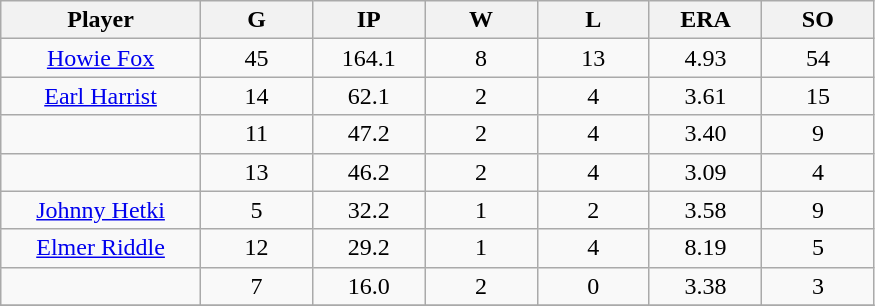<table class="wikitable sortable">
<tr>
<th bgcolor="#DDDDFF" width="16%">Player</th>
<th bgcolor="#DDDDFF" width="9%">G</th>
<th bgcolor="#DDDDFF" width="9%">IP</th>
<th bgcolor="#DDDDFF" width="9%">W</th>
<th bgcolor="#DDDDFF" width="9%">L</th>
<th bgcolor="#DDDDFF" width="9%">ERA</th>
<th bgcolor="#DDDDFF" width="9%">SO</th>
</tr>
<tr align="center">
<td><a href='#'>Howie Fox</a></td>
<td>45</td>
<td>164.1</td>
<td>8</td>
<td>13</td>
<td>4.93</td>
<td>54</td>
</tr>
<tr align="center">
<td><a href='#'>Earl Harrist</a></td>
<td>14</td>
<td>62.1</td>
<td>2</td>
<td>4</td>
<td>3.61</td>
<td>15</td>
</tr>
<tr align=center>
<td></td>
<td>11</td>
<td>47.2</td>
<td>2</td>
<td>4</td>
<td>3.40</td>
<td>9</td>
</tr>
<tr align="center">
<td></td>
<td>13</td>
<td>46.2</td>
<td>2</td>
<td>4</td>
<td>3.09</td>
<td>4</td>
</tr>
<tr align="center">
<td><a href='#'>Johnny Hetki</a></td>
<td>5</td>
<td>32.2</td>
<td>1</td>
<td>2</td>
<td>3.58</td>
<td>9</td>
</tr>
<tr align=center>
<td><a href='#'>Elmer Riddle</a></td>
<td>12</td>
<td>29.2</td>
<td>1</td>
<td>4</td>
<td>8.19</td>
<td>5</td>
</tr>
<tr align=center>
<td></td>
<td>7</td>
<td>16.0</td>
<td>2</td>
<td>0</td>
<td>3.38</td>
<td>3</td>
</tr>
<tr align="center">
</tr>
</table>
